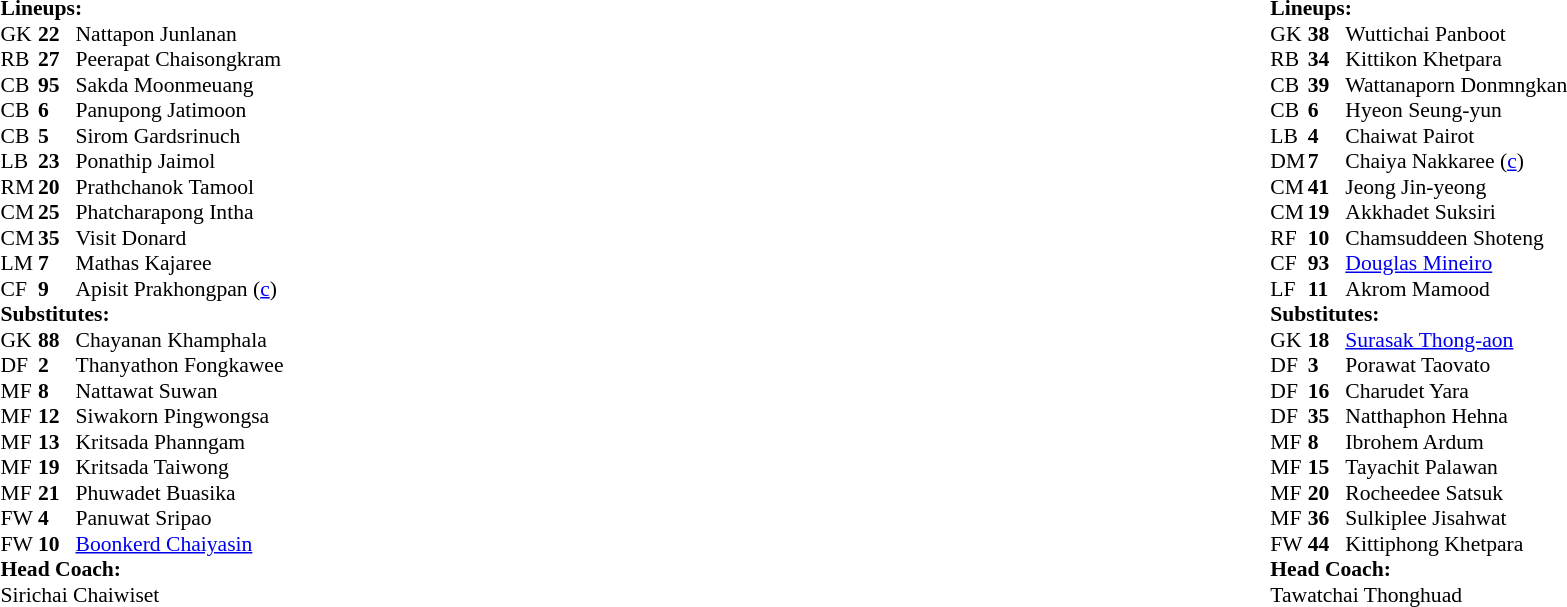<table style="width:100%">
<tr>
<td style="vertical-align:top; width:50%"><br><table style="font-size: 90%" cellspacing="0" cellpadding="0">
<tr>
<th width=25></th>
<th width=25></th>
</tr>
<tr>
<td colspan=3><strong>Lineups:</strong></td>
</tr>
<tr>
<td>GK</td>
<td><strong>22</strong></td>
<td> Nattapon Junlanan</td>
</tr>
<tr>
<td>RB</td>
<td><strong>27</strong></td>
<td> Peerapat Chaisongkram</td>
</tr>
<tr>
<td>CB</td>
<td><strong>95</strong></td>
<td> Sakda Moonmeuang</td>
<td></td>
<td></td>
<td></td>
</tr>
<tr>
<td>CB</td>
<td><strong>6</strong></td>
<td> Panupong Jatimoon</td>
</tr>
<tr>
<td>CB</td>
<td><strong>5</strong></td>
<td> Sirom Gardsrinuch</td>
</tr>
<tr>
<td>LB</td>
<td><strong>23</strong></td>
<td> Ponathip Jaimol</td>
<td></td>
<td></td>
<td></td>
</tr>
<tr>
<td>RM</td>
<td><strong>20</strong></td>
<td> Prathchanok Tamool</td>
<td></td>
<td></td>
<td></td>
</tr>
<tr>
<td>CM</td>
<td><strong>25</strong></td>
<td> Phatcharapong Intha</td>
<td></td>
<td></td>
<td></td>
</tr>
<tr>
<td>CM</td>
<td><strong>35</strong></td>
<td> Visit Donard</td>
<td></td>
<td></td>
</tr>
<tr>
<td>LM</td>
<td><strong>7</strong></td>
<td> Mathas Kajaree</td>
<td></td>
<td></td>
<td></td>
</tr>
<tr>
<td>CF</td>
<td><strong>9</strong></td>
<td> Apisit Prakhongpan (<a href='#'>c</a>)</td>
<td></td>
<td></td>
<td></td>
</tr>
<tr>
<td colspan=3><strong>Substitutes:</strong></td>
</tr>
<tr>
<td>GK</td>
<td><strong>88</strong></td>
<td> Chayanan Khamphala</td>
</tr>
<tr>
<td>DF</td>
<td><strong>2</strong></td>
<td> Thanyathon Fongkawee</td>
</tr>
<tr>
<td>MF</td>
<td><strong>8</strong></td>
<td> Nattawat Suwan</td>
<td></td>
<td></td>
<td></td>
</tr>
<tr>
<td>MF</td>
<td><strong>12</strong></td>
<td> Siwakorn Pingwongsa</td>
<td></td>
<td></td>
<td></td>
</tr>
<tr>
<td>MF</td>
<td><strong>13</strong></td>
<td> Kritsada Phanngam</td>
</tr>
<tr>
<td>MF</td>
<td><strong>19</strong></td>
<td> Kritsada Taiwong</td>
<td></td>
<td></td>
<td></td>
</tr>
<tr>
<td>MF</td>
<td><strong>21</strong></td>
<td> Phuwadet Buasika</td>
<td></td>
<td></td>
<td></td>
</tr>
<tr>
<td>FW</td>
<td><strong>4</strong></td>
<td> Panuwat Sripao</td>
<td></td>
<td></td>
<td></td>
</tr>
<tr>
<td>FW</td>
<td><strong>10</strong></td>
<td> <a href='#'>Boonkerd Chaiyasin</a></td>
<td></td>
<td></td>
<td></td>
</tr>
<tr>
<td colspan=3><strong>Head Coach:</strong></td>
</tr>
<tr>
<td colspan=4> Sirichai Chaiwiset</td>
</tr>
</table>
</td>
<td style="vertical-align:top"></td>
<td style="vertical-align:top; width:50%"><br><table cellspacing="0" cellpadding="0" style="font-size:90%; margin:auto">
<tr>
<th width=25></th>
<th width=25></th>
</tr>
<tr>
<td colspan=3><strong>Lineups:</strong></td>
</tr>
<tr>
<td>GK</td>
<td><strong>38</strong></td>
<td> Wuttichai Panboot</td>
<td></td>
<td></td>
</tr>
<tr>
<td>RB</td>
<td><strong>34</strong></td>
<td> Kittikon Khetpara</td>
</tr>
<tr>
<td>CB</td>
<td><strong>39</strong></td>
<td> Wattanaporn Donmngkan</td>
<td></td>
<td></td>
<td></td>
</tr>
<tr>
<td>CB</td>
<td><strong>6</strong></td>
<td> Hyeon Seung-yun</td>
<td></td>
<td></td>
<td></td>
</tr>
<tr>
<td>LB</td>
<td><strong>4</strong></td>
<td> Chaiwat Pairot</td>
<td></td>
<td></td>
<td></td>
</tr>
<tr>
<td>DM</td>
<td><strong>7</strong></td>
<td> Chaiya Nakkaree (<a href='#'>c</a>)</td>
</tr>
<tr>
<td>CM</td>
<td><strong>41</strong></td>
<td> Jeong Jin-yeong</td>
<td></td>
<td></td>
<td></td>
</tr>
<tr>
<td>CM</td>
<td><strong>19</strong></td>
<td> Akkhadet Suksiri</td>
<td></td>
<td></td>
<td></td>
</tr>
<tr>
<td>RF</td>
<td><strong>10</strong></td>
<td> Chamsuddeen Shoteng</td>
<td></td>
</tr>
<tr>
<td>CF</td>
<td><strong>93</strong></td>
<td> <a href='#'>Douglas Mineiro</a></td>
<td></td>
<td></td>
<td></td>
</tr>
<tr>
<td>LF</td>
<td><strong>11</strong></td>
<td> Akrom Mamood</td>
</tr>
<tr>
<td colspan=3><strong>Substitutes:</strong></td>
</tr>
<tr>
<td>GK</td>
<td><strong>18</strong></td>
<td> <a href='#'>Surasak Thong-aon</a></td>
</tr>
<tr>
<td>DF</td>
<td><strong>3</strong></td>
<td> Porawat Taovato</td>
<td></td>
<td></td>
<td></td>
</tr>
<tr>
<td>DF</td>
<td><strong>16</strong></td>
<td> Charudet Yara</td>
<td></td>
<td></td>
<td></td>
</tr>
<tr>
<td>DF</td>
<td><strong>35</strong></td>
<td> Natthaphon Hehna</td>
<td></td>
<td></td>
<td></td>
</tr>
<tr>
<td>MF</td>
<td><strong>8</strong></td>
<td> Ibrohem Ardum</td>
<td></td>
<td></td>
<td></td>
</tr>
<tr>
<td>MF</td>
<td><strong>15</strong></td>
<td> Tayachit Palawan</td>
<td></td>
<td></td>
<td></td>
</tr>
<tr>
<td>MF</td>
<td><strong>20</strong></td>
<td> Rocheedee Satsuk</td>
</tr>
<tr>
<td>MF</td>
<td><strong>36</strong></td>
<td> Sulkiplee Jisahwat</td>
</tr>
<tr>
<td>FW</td>
<td><strong>44</strong></td>
<td> Kittiphong Khetpara</td>
<td></td>
<td></td>
<td></td>
</tr>
<tr>
<td colspan=3><strong>Head Coach:</strong></td>
</tr>
<tr>
<td colspan=4> Tawatchai Thonghuad</td>
</tr>
</table>
</td>
</tr>
</table>
